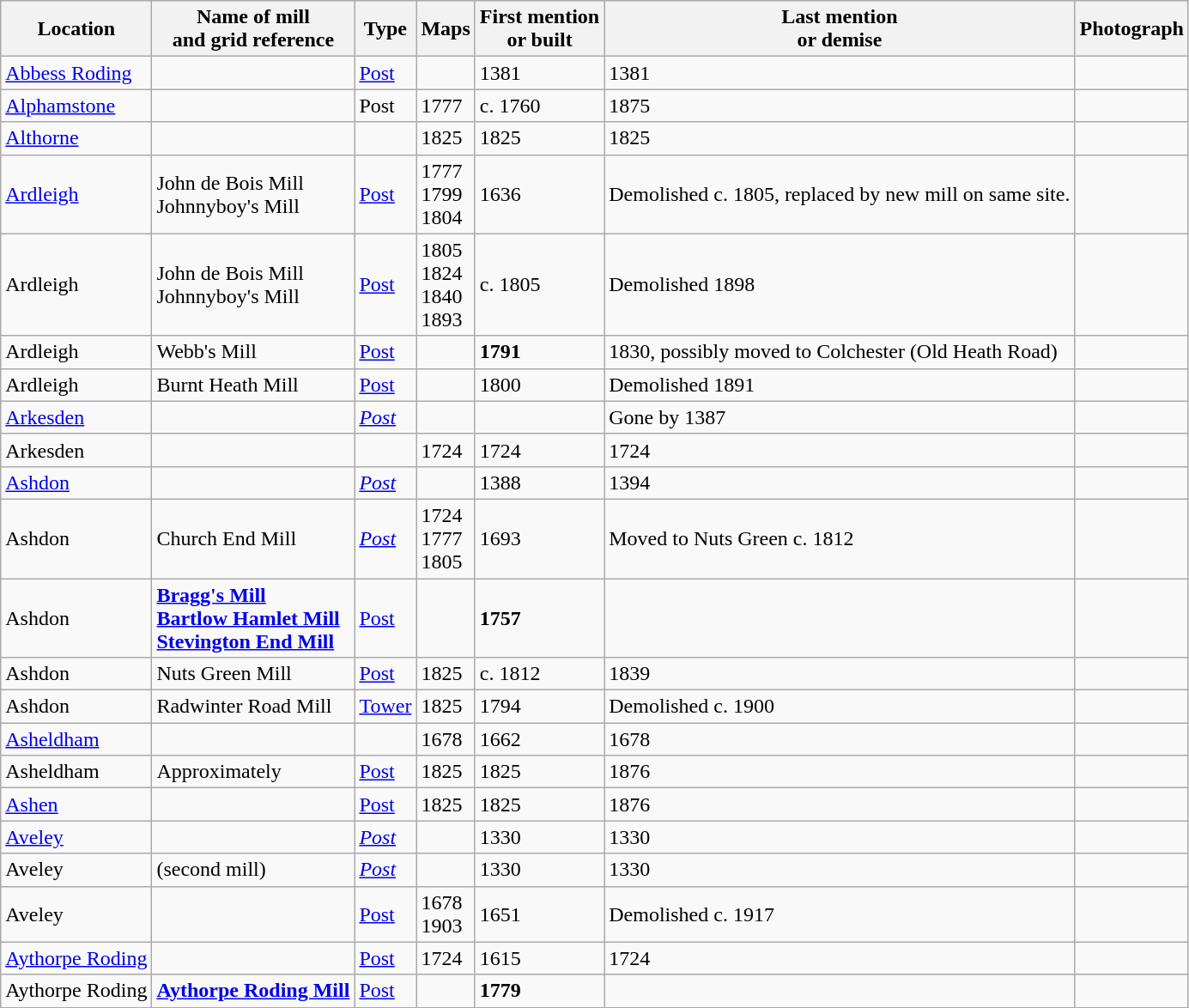<table class="wikitable">
<tr>
<th>Location</th>
<th>Name of mill<br>and grid reference</th>
<th>Type</th>
<th>Maps</th>
<th>First mention<br>or built</th>
<th>Last mention<br> or demise</th>
<th>Photograph</th>
</tr>
<tr>
<td><a href='#'>Abbess Roding</a></td>
<td></td>
<td><a href='#'>Post</a></td>
<td></td>
<td>1381</td>
<td>1381</td>
<td></td>
</tr>
<tr>
<td><a href='#'>Alphamstone</a></td>
<td></td>
<td>Post</td>
<td>1777</td>
<td>c. 1760</td>
<td>1875</td>
<td></td>
</tr>
<tr>
<td><a href='#'>Althorne</a></td>
<td></td>
<td></td>
<td>1825</td>
<td>1825</td>
<td>1825</td>
<td></td>
</tr>
<tr>
<td><a href='#'>Ardleigh</a></td>
<td>John de Bois Mill<br>Johnnyboy's Mill<br></td>
<td><a href='#'>Post</a></td>
<td>1777<br>1799<br>1804</td>
<td>1636</td>
<td>Demolished c. 1805, replaced by new mill on same site.</td>
<td></td>
</tr>
<tr>
<td>Ardleigh</td>
<td>John de Bois Mill<br>Johnnyboy's Mill<br></td>
<td><a href='#'>Post</a></td>
<td>1805<br>1824<br>1840<br>1893</td>
<td>c. 1805</td>
<td>Demolished 1898</td>
<td></td>
</tr>
<tr>
<td>Ardleigh</td>
<td>Webb's Mill<br></td>
<td><a href='#'>Post</a></td>
<td></td>
<td><strong>1791</strong></td>
<td>1830, possibly moved to Colchester (Old Heath Road)</td>
<td></td>
</tr>
<tr>
<td>Ardleigh</td>
<td>Burnt Heath Mill<br></td>
<td><a href='#'>Post</a></td>
<td></td>
<td>1800</td>
<td>Demolished 1891</td>
<td></td>
</tr>
<tr>
<td><a href='#'>Arkesden</a></td>
<td></td>
<td><em><a href='#'>Post</a></em></td>
<td></td>
<td></td>
<td>Gone by 1387</td>
<td></td>
</tr>
<tr>
<td>Arkesden</td>
<td></td>
<td></td>
<td>1724</td>
<td>1724</td>
<td>1724</td>
<td></td>
</tr>
<tr>
<td><a href='#'>Ashdon</a></td>
<td></td>
<td><em><a href='#'>Post</a></em></td>
<td></td>
<td>1388</td>
<td>1394</td>
<td></td>
</tr>
<tr>
<td>Ashdon</td>
<td>Church End Mill<br></td>
<td><em><a href='#'>Post</a></em></td>
<td>1724<br>1777<br>1805</td>
<td>1693</td>
<td>Moved to Nuts Green c. 1812</td>
<td></td>
</tr>
<tr>
<td>Ashdon</td>
<td><strong><a href='#'>Bragg's Mill<br>Bartlow Hamlet Mill<br>Stevington End Mill</a></strong><br></td>
<td><a href='#'>Post</a></td>
<td></td>
<td><strong>1757</strong></td>
<td></td>
<td></td>
</tr>
<tr>
<td>Ashdon</td>
<td>Nuts Green Mill<br></td>
<td><a href='#'>Post</a></td>
<td>1825</td>
<td>c. 1812</td>
<td>1839</td>
<td></td>
</tr>
<tr>
<td>Ashdon</td>
<td>Radwinter Road Mill<br></td>
<td><a href='#'>Tower</a></td>
<td>1825</td>
<td>1794</td>
<td>Demolished c. 1900</td>
<td></td>
</tr>
<tr>
<td><a href='#'>Asheldham</a></td>
<td></td>
<td></td>
<td>1678</td>
<td>1662</td>
<td>1678</td>
<td></td>
</tr>
<tr>
<td>Asheldham</td>
<td>Approximately<br></td>
<td><a href='#'>Post</a></td>
<td>1825</td>
<td>1825</td>
<td>1876</td>
<td></td>
</tr>
<tr>
<td><a href='#'>Ashen</a></td>
<td></td>
<td><a href='#'>Post</a></td>
<td>1825</td>
<td>1825</td>
<td>1876</td>
<td></td>
</tr>
<tr>
<td><a href='#'>Aveley</a></td>
<td></td>
<td><em><a href='#'>Post</a></em></td>
<td></td>
<td>1330</td>
<td>1330</td>
<td></td>
</tr>
<tr>
<td>Aveley</td>
<td>(second mill)</td>
<td><em><a href='#'>Post</a></em></td>
<td></td>
<td>1330</td>
<td>1330</td>
<td></td>
</tr>
<tr>
<td>Aveley</td>
<td></td>
<td><a href='#'>Post</a></td>
<td>1678<br>1903</td>
<td>1651</td>
<td>Demolished c. 1917</td>
<td></td>
</tr>
<tr>
<td><a href='#'>Aythorpe Roding</a></td>
<td></td>
<td><a href='#'>Post</a></td>
<td>1724</td>
<td>1615</td>
<td>1724</td>
<td></td>
</tr>
<tr>
<td>Aythorpe Roding</td>
<td><strong><a href='#'>Aythorpe Roding Mill</a></strong><br></td>
<td><a href='#'>Post</a></td>
<td></td>
<td><strong>1779</strong></td>
<td></td>
<td></td>
</tr>
</table>
